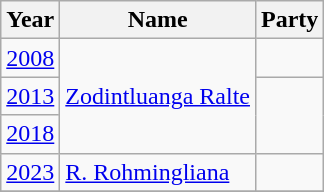<table class="wikitable sortable">
<tr>
<th>Year</th>
<th>Name</th>
<th colspan=2>Party</th>
</tr>
<tr>
<td><a href='#'>2008</a></td>
<td rowspan=3><a href='#'>Zodintluanga Ralte</a></td>
<td></td>
</tr>
<tr>
<td><a href='#'>2013</a></td>
</tr>
<tr>
<td><a href='#'>2018</a></td>
</tr>
<tr>
<td><a href='#'>2023</a></td>
<td><a href='#'>R. Rohmingliana</a></td>
<td></td>
</tr>
<tr>
</tr>
</table>
